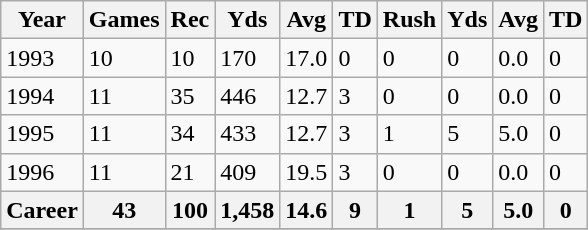<table class="wikitable">
<tr>
<th>Year</th>
<th>Games</th>
<th>Rec</th>
<th>Yds</th>
<th>Avg</th>
<th>TD</th>
<th>Rush</th>
<th>Yds</th>
<th>Avg</th>
<th>TD</th>
</tr>
<tr>
<td>1993</td>
<td>10</td>
<td>10</td>
<td>170</td>
<td>17.0</td>
<td>0</td>
<td>0</td>
<td>0</td>
<td>0.0</td>
<td>0</td>
</tr>
<tr>
<td>1994</td>
<td>11</td>
<td>35</td>
<td>446</td>
<td>12.7</td>
<td>3</td>
<td>0</td>
<td>0</td>
<td>0.0</td>
<td>0</td>
</tr>
<tr>
<td>1995</td>
<td>11</td>
<td>34</td>
<td>433</td>
<td>12.7</td>
<td>3</td>
<td>1</td>
<td>5</td>
<td>5.0</td>
<td>0</td>
</tr>
<tr>
<td>1996</td>
<td>11</td>
<td>21</td>
<td>409</td>
<td>19.5</td>
<td>3</td>
<td>0</td>
<td>0</td>
<td>0.0</td>
<td>0</td>
</tr>
<tr>
<th>Career</th>
<th>43</th>
<th>100</th>
<th>1,458</th>
<th>14.6</th>
<th>9</th>
<th>1</th>
<th>5</th>
<th>5.0</th>
<th>0</th>
</tr>
<tr>
</tr>
</table>
